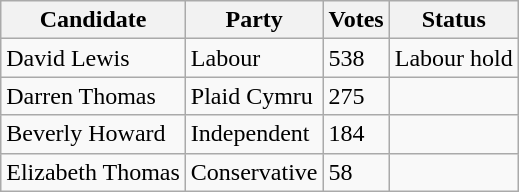<table class="wikitable sortable">
<tr>
<th>Candidate</th>
<th>Party</th>
<th>Votes</th>
<th>Status</th>
</tr>
<tr>
<td>David Lewis</td>
<td>Labour</td>
<td>538</td>
<td>Labour hold</td>
</tr>
<tr>
<td>Darren Thomas</td>
<td>Plaid Cymru</td>
<td>275</td>
<td></td>
</tr>
<tr>
<td>Beverly Howard</td>
<td>Independent</td>
<td>184</td>
<td></td>
</tr>
<tr>
<td>Elizabeth Thomas</td>
<td>Conservative</td>
<td>58</td>
<td></td>
</tr>
</table>
